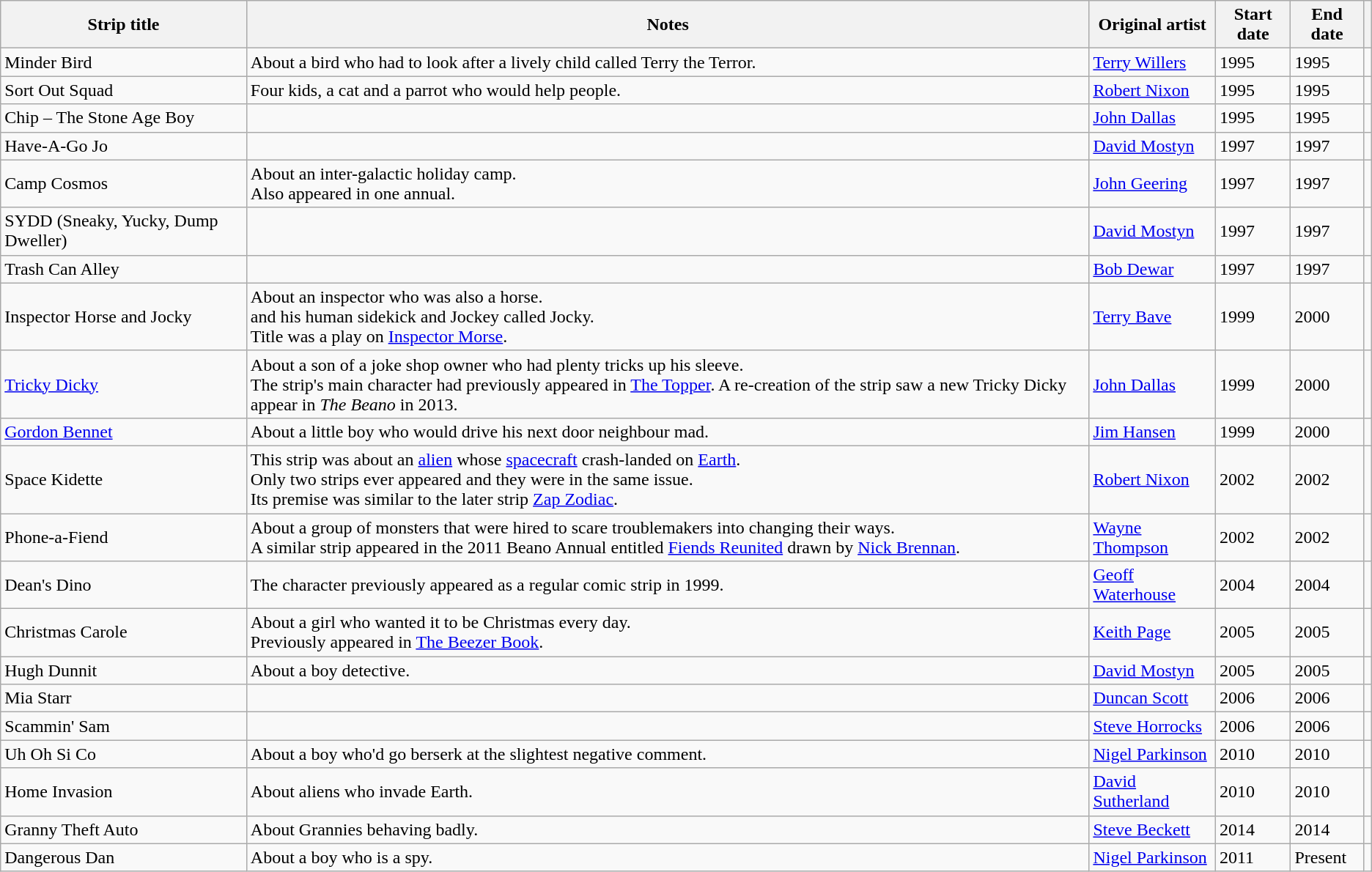<table class="wikitable sortable">
<tr>
<th>Strip title</th>
<th>Notes</th>
<th>Original artist</th>
<th>Start date</th>
<th>End date</th>
<th></th>
</tr>
<tr>
<td>Minder Bird</td>
<td>About a bird who had to look after a lively child called Terry the Terror.</td>
<td><a href='#'>Terry Willers</a></td>
<td>1995</td>
<td>1995</td>
<td></td>
</tr>
<tr>
<td>Sort Out Squad</td>
<td>Four kids, a cat and a parrot who would help people.</td>
<td><a href='#'>Robert Nixon</a></td>
<td>1995</td>
<td>1995</td>
<td></td>
</tr>
<tr>
<td>Chip – The Stone Age Boy</td>
<td></td>
<td><a href='#'>John Dallas</a></td>
<td>1995</td>
<td>1995</td>
<td></td>
</tr>
<tr>
<td>Have-A-Go Jo</td>
<td></td>
<td><a href='#'>David Mostyn</a></td>
<td>1997</td>
<td>1997</td>
<td></td>
</tr>
<tr>
<td>Camp Cosmos</td>
<td>About an inter-galactic holiday camp.<br>Also appeared in one annual.</td>
<td><a href='#'>John Geering</a></td>
<td>1997</td>
<td>1997</td>
<td></td>
</tr>
<tr>
<td>SYDD (Sneaky, Yucky, Dump Dweller)</td>
<td></td>
<td><a href='#'>David Mostyn</a></td>
<td>1997</td>
<td>1997</td>
<td></td>
</tr>
<tr>
<td>Trash Can Alley</td>
<td></td>
<td><a href='#'>Bob Dewar</a></td>
<td>1997</td>
<td>1997</td>
<td></td>
</tr>
<tr>
<td>Inspector Horse and Jocky</td>
<td>About an inspector who was also a horse.<br>and his human sidekick and Jockey called Jocky.<br>Title was a play on <a href='#'>Inspector Morse</a>.</td>
<td><a href='#'>Terry Bave</a></td>
<td>1999</td>
<td>2000</td>
<td></td>
</tr>
<tr>
<td><a href='#'>Tricky Dicky</a></td>
<td>About a son of a joke shop owner who had plenty tricks up his sleeve.<br>The strip's main character had previously appeared in <a href='#'>The Topper</a>. A re-creation of the strip saw a new Tricky Dicky appear in <em>The Beano</em> in 2013.</td>
<td><a href='#'>John Dallas</a></td>
<td>1999</td>
<td>2000</td>
<td></td>
</tr>
<tr>
<td><a href='#'>Gordon Bennet</a></td>
<td>About a little boy who would drive his next door neighbour mad.</td>
<td><a href='#'>Jim Hansen</a></td>
<td>1999</td>
<td>2000</td>
<td></td>
</tr>
<tr>
<td>Space Kidette</td>
<td>This strip was about an <a href='#'>alien</a> whose <a href='#'>spacecraft</a> crash-landed on <a href='#'>Earth</a>.<br>Only two strips ever appeared and they were in the same issue.<br>Its premise was similar to the later strip <a href='#'>Zap Zodiac</a>.</td>
<td><a href='#'>Robert Nixon</a></td>
<td>2002</td>
<td>2002</td>
<td></td>
</tr>
<tr>
<td>Phone-a-Fiend</td>
<td>About a group of monsters that were hired to scare troublemakers into changing their ways.<br>A similar strip appeared in the 2011 Beano Annual entitled <a href='#'>Fiends Reunited</a> drawn by <a href='#'>Nick Brennan</a>.</td>
<td><a href='#'>Wayne Thompson</a></td>
<td>2002</td>
<td>2002</td>
<td></td>
</tr>
<tr>
<td>Dean's Dino</td>
<td>The character previously appeared as a regular comic strip in 1999.</td>
<td><a href='#'>Geoff Waterhouse</a></td>
<td>2004</td>
<td>2004</td>
<td></td>
</tr>
<tr>
<td>Christmas Carole</td>
<td>About a girl who wanted it to be Christmas every day.<br>Previously appeared in <a href='#'>The Beezer Book</a>.</td>
<td><a href='#'>Keith Page</a></td>
<td>2005</td>
<td>2005</td>
<td></td>
</tr>
<tr>
<td>Hugh Dunnit</td>
<td>About a boy detective.</td>
<td><a href='#'>David Mostyn</a></td>
<td>2005</td>
<td>2005</td>
<td></td>
</tr>
<tr>
<td>Mia Starr</td>
<td></td>
<td><a href='#'>Duncan Scott</a></td>
<td>2006</td>
<td>2006</td>
<td></td>
</tr>
<tr>
<td>Scammin' Sam</td>
<td></td>
<td><a href='#'>Steve Horrocks</a></td>
<td>2006</td>
<td>2006</td>
<td></td>
</tr>
<tr>
<td>Uh Oh Si Co</td>
<td>About a boy who'd go berserk at the slightest negative comment.</td>
<td><a href='#'>Nigel Parkinson</a></td>
<td>2010</td>
<td>2010</td>
<td></td>
</tr>
<tr>
<td>Home Invasion</td>
<td>About aliens who invade Earth.</td>
<td><a href='#'>David Sutherland</a></td>
<td>2010</td>
<td>2010</td>
<td></td>
</tr>
<tr>
<td>Granny Theft Auto</td>
<td>About Grannies behaving badly.</td>
<td><a href='#'>Steve Beckett</a></td>
<td>2014</td>
<td>2014</td>
<td></td>
</tr>
<tr>
<td>Dangerous Dan</td>
<td>About a boy who is a spy.</td>
<td><a href='#'>Nigel Parkinson</a></td>
<td>2011</td>
<td>Present</td>
<td></td>
</tr>
</table>
